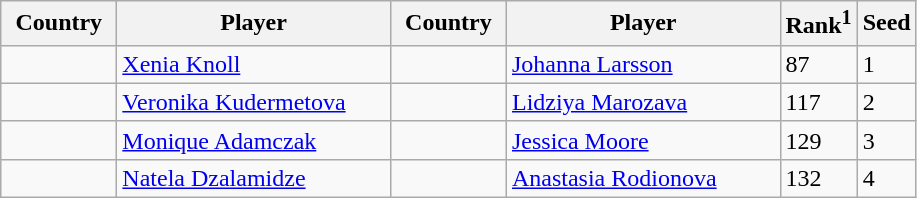<table class="sortable wikitable">
<tr>
<th width="70">Country</th>
<th width="175">Player</th>
<th width="70">Country</th>
<th width="175">Player</th>
<th>Rank<sup>1</sup></th>
<th>Seed</th>
</tr>
<tr>
<td></td>
<td><a href='#'>Xenia Knoll</a></td>
<td></td>
<td><a href='#'>Johanna Larsson</a></td>
<td>87</td>
<td>1</td>
</tr>
<tr>
<td></td>
<td><a href='#'>Veronika Kudermetova</a></td>
<td></td>
<td><a href='#'>Lidziya Marozava</a></td>
<td>117</td>
<td>2</td>
</tr>
<tr>
<td></td>
<td><a href='#'>Monique Adamczak</a></td>
<td></td>
<td><a href='#'>Jessica Moore</a></td>
<td>129</td>
<td>3</td>
</tr>
<tr>
<td></td>
<td><a href='#'>Natela Dzalamidze</a></td>
<td></td>
<td><a href='#'>Anastasia Rodionova</a></td>
<td>132</td>
<td>4</td>
</tr>
</table>
